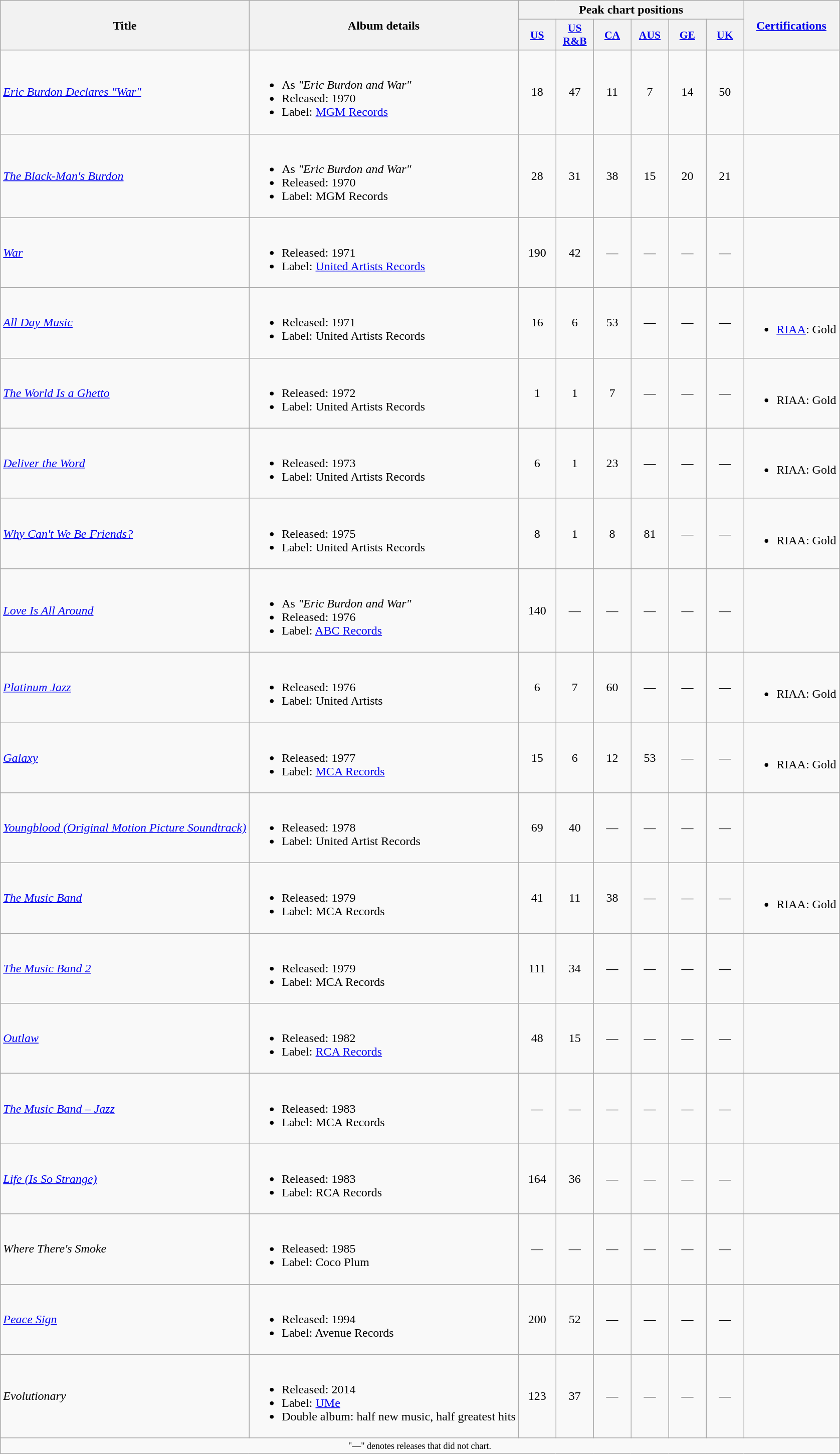<table class="wikitable">
<tr>
<th scope="col" rowspan="2">Title</th>
<th scope="col" rowspan="2">Album details</th>
<th colspan="6" scope="col">Peak chart positions</th>
<th scope="col" rowspan="2"><a href='#'>Certifications</a></th>
</tr>
<tr>
<th style="width:3em; font-size:90%"><a href='#'>US</a><br></th>
<th style="width:3em; font-size:90%"><a href='#'>US<br> R&B</a><br></th>
<th style="width:3em; font-size:90%"><a href='#'>CA</a><br></th>
<th style="width:3em; font-size:90%"><a href='#'>AUS</a><br></th>
<th style="width:3em; font-size:90%"><a href='#'>GE</a><br></th>
<th style="width:3em; font-size:90%"><a href='#'>UK</a><br></th>
</tr>
<tr>
<td><em><a href='#'>Eric Burdon Declares "War"</a></em></td>
<td><br><ul><li>As <em>"Eric Burdon and War"</em></li><li>Released: 1970</li><li>Label: <a href='#'>MGM Records</a></li></ul></td>
<td align="center">18</td>
<td align="center">47</td>
<td align="center">11</td>
<td align="center">7</td>
<td align="center">14</td>
<td align="center">50</td>
<td></td>
</tr>
<tr>
<td><em><a href='#'>The Black-Man's Burdon</a></em></td>
<td><br><ul><li>As <em>"Eric Burdon and War"</em></li><li>Released: 1970</li><li>Label: MGM Records</li></ul></td>
<td align="center">28</td>
<td align="center">31</td>
<td align="center">38</td>
<td align="center">15</td>
<td align="center">20</td>
<td align="center">21</td>
<td></td>
</tr>
<tr>
<td><em><a href='#'>War</a></em></td>
<td><br><ul><li>Released: 1971</li><li>Label: <a href='#'>United Artists Records</a></li></ul></td>
<td align="center">190</td>
<td align="center">42</td>
<td align="center">—</td>
<td align="center">—</td>
<td align="center">—</td>
<td align="center">—</td>
<td></td>
</tr>
<tr>
<td><em><a href='#'>All Day Music</a></em></td>
<td><br><ul><li>Released: 1971</li><li>Label: United Artists Records</li></ul></td>
<td align="center">16</td>
<td align="center">6</td>
<td align="center">53</td>
<td align="center">—</td>
<td align="center">—</td>
<td align="center">—</td>
<td><br><ul><li><a href='#'>RIAA</a>: Gold</li></ul></td>
</tr>
<tr>
<td><em><a href='#'>The World Is a Ghetto</a></em></td>
<td><br><ul><li>Released: 1972</li><li>Label: United Artists Records</li></ul></td>
<td align="center">1</td>
<td align="center">1</td>
<td align="center">7</td>
<td align="center">—</td>
<td align="center">—</td>
<td align="center">—</td>
<td><br><ul><li>RIAA: Gold</li></ul></td>
</tr>
<tr>
<td><em><a href='#'>Deliver the Word</a></em></td>
<td><br><ul><li>Released: 1973</li><li>Label: United Artists Records</li></ul></td>
<td align="center">6</td>
<td align="center">1</td>
<td align="center">23</td>
<td align="center">—</td>
<td align="center">—</td>
<td align="center">—</td>
<td><br><ul><li>RIAA: Gold</li></ul></td>
</tr>
<tr>
<td><em><a href='#'>Why Can't We Be Friends?</a></em></td>
<td><br><ul><li>Released: 1975</li><li>Label: United Artists Records</li></ul></td>
<td align="center">8</td>
<td align="center">1</td>
<td align="center">8</td>
<td align="center">81</td>
<td align="center">—</td>
<td align="center">—</td>
<td><br><ul><li>RIAA: Gold</li></ul></td>
</tr>
<tr>
<td><em><a href='#'>Love Is All Around</a></em></td>
<td><br><ul><li>As <em>"Eric Burdon and War"</em></li><li>Released: 1976</li><li>Label: <a href='#'>ABC Records</a></li></ul></td>
<td align="center">140</td>
<td align="center">—</td>
<td align="center">—</td>
<td align="center">—</td>
<td align="center">—</td>
<td align="center">—</td>
<td></td>
</tr>
<tr>
<td><em><a href='#'>Platinum Jazz</a></em></td>
<td><br><ul><li>Released: 1976</li><li>Label: United Artists</li></ul></td>
<td align="center">6</td>
<td align="center">7</td>
<td align="center">60</td>
<td align="center">—</td>
<td align="center">—</td>
<td align="center">—</td>
<td><br><ul><li>RIAA: Gold</li></ul></td>
</tr>
<tr>
<td><em><a href='#'>Galaxy</a></em></td>
<td><br><ul><li>Released: 1977</li><li>Label: <a href='#'>MCA Records</a></li></ul></td>
<td align="center">15</td>
<td align="center">6</td>
<td align="center">12</td>
<td align="center">53</td>
<td align="center">—</td>
<td align="center">—</td>
<td><br><ul><li>RIAA: Gold</li></ul></td>
</tr>
<tr>
<td><em><a href='#'>Youngblood (Original Motion Picture Soundtrack)</a></em></td>
<td><br><ul><li>Released: 1978</li><li>Label: United Artist Records</li></ul></td>
<td align="center">69</td>
<td align="center">40</td>
<td align="center">—</td>
<td align="center">—</td>
<td align="center">—</td>
<td align="center">—</td>
<td></td>
</tr>
<tr>
<td><em><a href='#'>The Music Band</a></em></td>
<td><br><ul><li>Released: 1979</li><li>Label: MCA Records</li></ul></td>
<td align="center">41</td>
<td align="center">11</td>
<td align="center">38</td>
<td align="center">—</td>
<td align="center">—</td>
<td align="center">—</td>
<td><br><ul><li>RIAA: Gold</li></ul></td>
</tr>
<tr>
<td><em><a href='#'>The Music Band 2</a></em></td>
<td><br><ul><li>Released: 1979</li><li>Label: MCA Records</li></ul></td>
<td align="center">111</td>
<td align="center">34</td>
<td align="center">—</td>
<td align="center">—</td>
<td align="center">—</td>
<td align="center">—</td>
<td></td>
</tr>
<tr>
<td><em><a href='#'>Outlaw</a></em></td>
<td><br><ul><li>Released: 1982</li><li>Label: <a href='#'>RCA Records</a></li></ul></td>
<td align="center">48</td>
<td align="center">15</td>
<td align="center">—</td>
<td align="center">—</td>
<td align="center">—</td>
<td align="center">—</td>
<td></td>
</tr>
<tr>
<td><em><a href='#'>The Music Band – Jazz</a></em></td>
<td><br><ul><li>Released: 1983</li><li>Label: MCA Records</li></ul></td>
<td align="center">—</td>
<td align="center">—</td>
<td align="center">—</td>
<td align="center">—</td>
<td align="center">—</td>
<td align="center">—</td>
<td></td>
</tr>
<tr>
<td><em><a href='#'>Life (Is So Strange)</a></em></td>
<td><br><ul><li>Released: 1983</li><li>Label: RCA Records</li></ul></td>
<td align="center">164</td>
<td align="center">36</td>
<td align="center">—</td>
<td align="center">—</td>
<td align="center">—</td>
<td align="center">—</td>
<td></td>
</tr>
<tr>
<td><em>Where There's Smoke</em></td>
<td><br><ul><li>Released: 1985</li><li>Label: Coco Plum</li></ul></td>
<td align="center">—</td>
<td align="center">—</td>
<td align="center">—</td>
<td align="center">—</td>
<td align="center">—</td>
<td align="center">—</td>
<td></td>
</tr>
<tr>
<td><em><a href='#'>Peace Sign</a></em></td>
<td><br><ul><li>Released: 1994</li><li>Label: Avenue Records</li></ul></td>
<td align="center">200</td>
<td align="center">52</td>
<td align="center">—</td>
<td align="center">—</td>
<td align="center">—</td>
<td align="center">—</td>
<td></td>
</tr>
<tr>
<td><em>Evolutionary</em></td>
<td><br><ul><li>Released: 2014</li><li>Label: <a href='#'>UMe</a></li><li>Double album: half new music, half greatest hits</li></ul></td>
<td align="center">123</td>
<td align="center">37</td>
<td align="center">—</td>
<td align="center">—</td>
<td align="center">—</td>
<td align="center">—</td>
<td></td>
</tr>
<tr>
<td colspan="10" align="center" style="font-size:9pt">"—" denotes releases that did not chart.</td>
</tr>
</table>
